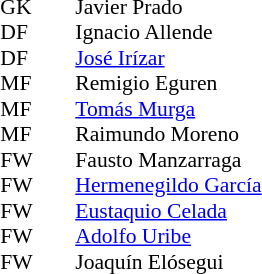<table style="font-size:90%; margin:0.2em auto;" cellspacing="0" cellpadding="0">
<tr>
<th width="25"></th>
<th width="25"></th>
</tr>
<tr>
<td>GK</td>
<td></td>
<td> Javier Prado</td>
</tr>
<tr>
<td>DF</td>
<td></td>
<td> Ignacio Allende</td>
</tr>
<tr>
<td>DF</td>
<td></td>
<td> <a href='#'>José Irízar</a></td>
</tr>
<tr>
<td>MF</td>
<td></td>
<td> Remigio Eguren</td>
</tr>
<tr>
<td>MF</td>
<td></td>
<td> <a href='#'>Tomás Murga</a></td>
</tr>
<tr>
<td>MF</td>
<td></td>
<td> Raimundo Moreno</td>
</tr>
<tr>
<td>FW</td>
<td></td>
<td> Fausto Manzarraga</td>
</tr>
<tr>
<td>FW</td>
<td></td>
<td> <a href='#'>Hermenegildo García</a></td>
</tr>
<tr>
<td>FW</td>
<td></td>
<td> <a href='#'>Eustaquio Celada</a></td>
</tr>
<tr>
<td>FW</td>
<td></td>
<td> <a href='#'>Adolfo Uribe</a></td>
</tr>
<tr>
<td>FW</td>
<td></td>
<td> Joaquín Elósegui</td>
</tr>
</table>
